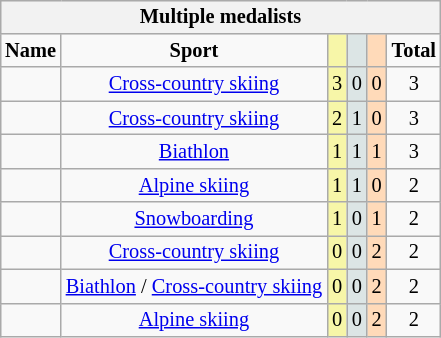<table class="wikitable" style="font-size:85%; float:right;">
<tr style="background:#efefef;">
<th colspan=7>Multiple medalists</th>
</tr>
<tr align=center>
<td><strong>Name</strong></td>
<td><strong>Sport</strong></td>
<td style="background:#f7f6a8;"></td>
<td style="background:#dce5e5;"></td>
<td style="background:#ffdab9;"></td>
<td><strong>Total</strong></td>
</tr>
<tr align=center>
<td></td>
<td><a href='#'>Cross-country skiing</a></td>
<td style="background:#f7f6a8;">3</td>
<td style="background:#dce5e5;">0</td>
<td style="background:#ffdab9;">0</td>
<td>3</td>
</tr>
<tr align=center>
<td></td>
<td><a href='#'>Cross-country skiing</a></td>
<td style="background:#f7f6a8;">2</td>
<td style="background:#dce5e5;">1</td>
<td style="background:#ffdab9;">0</td>
<td>3</td>
</tr>
<tr align=center>
<td></td>
<td><a href='#'>Biathlon</a></td>
<td style="background:#f7f6a8;">1</td>
<td style="background:#dce5e5;">1</td>
<td style="background:#ffdab9;">1</td>
<td>3</td>
</tr>
<tr align=center>
<td></td>
<td><a href='#'>Alpine skiing</a></td>
<td style="background:#f7f6a8;">1</td>
<td style="background:#dce5e5;">1</td>
<td style="background:#ffdab9;">0</td>
<td>2</td>
</tr>
<tr align=center>
<td></td>
<td><a href='#'>Snowboarding</a></td>
<td style="background:#f7f6a8;">1</td>
<td style="background:#dce5e5;">0</td>
<td style="background:#ffdab9;">1</td>
<td>2</td>
</tr>
<tr align=center>
<td></td>
<td><a href='#'>Cross-country skiing</a></td>
<td style="background:#f7f6a8;">0</td>
<td style="background:#dce5e5;">0</td>
<td style="background:#ffdab9;">2</td>
<td>2</td>
</tr>
<tr align=center>
<td></td>
<td><a href='#'>Biathlon</a> / <a href='#'>Cross-country skiing</a></td>
<td style="background:#f7f6a8;">0</td>
<td style="background:#dce5e5;">0</td>
<td style="background:#ffdab9;">2</td>
<td>2</td>
</tr>
<tr align=center>
<td></td>
<td><a href='#'>Alpine skiing</a></td>
<td style="background:#f7f6a8;">0</td>
<td style="background:#dce5e5;">0</td>
<td style="background:#ffdab9;">2</td>
<td>2</td>
</tr>
</table>
